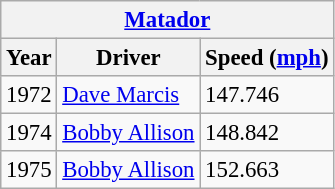<table class="wikitable" style="font-size: 95%;">
<tr>
<th colspan=3><a href='#'>Matador</a></th>
</tr>
<tr>
<th>Year</th>
<th>Driver</th>
<th>Speed (<a href='#'>mph</a>)</th>
</tr>
<tr>
<td>1972</td>
<td><a href='#'>Dave Marcis</a></td>
<td>147.746</td>
</tr>
<tr>
<td>1974</td>
<td><a href='#'>Bobby Allison</a></td>
<td>148.842</td>
</tr>
<tr>
<td>1975</td>
<td><a href='#'>Bobby Allison</a></td>
<td>152.663</td>
</tr>
</table>
